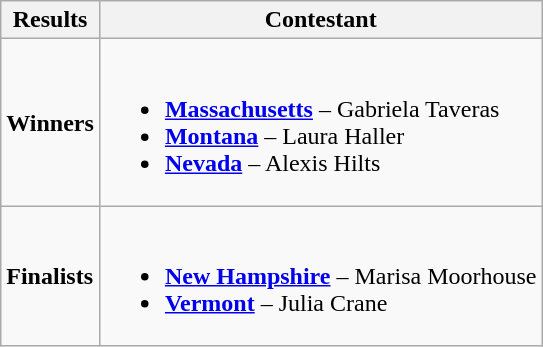<table class="wikitable">
<tr>
<th>Results</th>
<th>Contestant</th>
</tr>
<tr>
<td><strong>Winners</strong></td>
<td><br><ul><li> <strong><a href='#'>Massachusetts</a></strong> – Gabriela Taveras</li><li> <strong><a href='#'>Montana</a></strong> – Laura Haller</li><li> <strong><a href='#'>Nevada</a></strong> – Alexis Hilts</li></ul></td>
</tr>
<tr>
<td><strong>Finalists</strong></td>
<td><br><ul><li> <strong><a href='#'>New Hampshire</a></strong> – Marisa Moorhouse</li><li> <strong><a href='#'>Vermont</a></strong> – Julia Crane</li></ul></td>
</tr>
</table>
